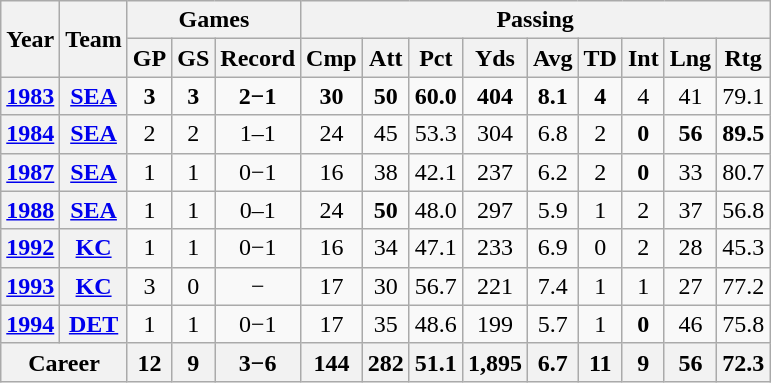<table class="wikitable " style="text-align:center">
<tr>
<th rowspan="2">Year</th>
<th rowspan="2">Team</th>
<th colspan="3">Games</th>
<th colspan="9">Passing</th>
</tr>
<tr>
<th>GP</th>
<th>GS</th>
<th>Record</th>
<th>Cmp</th>
<th>Att</th>
<th>Pct</th>
<th>Yds</th>
<th>Avg</th>
<th>TD</th>
<th>Int</th>
<th>Lng</th>
<th>Rtg</th>
</tr>
<tr>
<th><a href='#'>1983</a></th>
<th><a href='#'>SEA</a></th>
<td><strong>3</strong></td>
<td><strong>3</strong></td>
<td><strong>2−1</strong></td>
<td><strong>30</strong></td>
<td><strong>50</strong></td>
<td><strong>60.0</strong></td>
<td><strong>404</strong></td>
<td><strong>8.1</strong></td>
<td><strong>4</strong></td>
<td>4</td>
<td>41</td>
<td>79.1</td>
</tr>
<tr>
<th><a href='#'>1984</a></th>
<th><a href='#'>SEA</a></th>
<td>2</td>
<td>2</td>
<td>1–1</td>
<td>24</td>
<td>45</td>
<td>53.3</td>
<td>304</td>
<td>6.8</td>
<td>2</td>
<td><strong>0</strong></td>
<td><strong>56</strong></td>
<td><strong>89.5</strong></td>
</tr>
<tr>
<th><a href='#'>1987</a></th>
<th><a href='#'>SEA</a></th>
<td>1</td>
<td>1</td>
<td>0−1</td>
<td>16</td>
<td>38</td>
<td>42.1</td>
<td>237</td>
<td>6.2</td>
<td>2</td>
<td><strong>0</strong></td>
<td>33</td>
<td>80.7</td>
</tr>
<tr>
<th><a href='#'>1988</a></th>
<th><a href='#'>SEA</a></th>
<td>1</td>
<td>1</td>
<td>0–1</td>
<td>24</td>
<td><strong>50</strong></td>
<td>48.0</td>
<td>297</td>
<td>5.9</td>
<td>1</td>
<td>2</td>
<td>37</td>
<td>56.8</td>
</tr>
<tr>
<th><a href='#'>1992</a></th>
<th><a href='#'>KC</a></th>
<td>1</td>
<td>1</td>
<td>0−1</td>
<td>16</td>
<td>34</td>
<td>47.1</td>
<td>233</td>
<td>6.9</td>
<td>0</td>
<td>2</td>
<td>28</td>
<td>45.3</td>
</tr>
<tr>
<th><a href='#'>1993</a></th>
<th><a href='#'>KC</a></th>
<td>3</td>
<td>0</td>
<td>−</td>
<td>17</td>
<td>30</td>
<td>56.7</td>
<td>221</td>
<td>7.4</td>
<td>1</td>
<td>1</td>
<td>27</td>
<td>77.2</td>
</tr>
<tr>
<th><a href='#'>1994</a></th>
<th><a href='#'>DET</a></th>
<td>1</td>
<td>1</td>
<td>0−1</td>
<td>17</td>
<td>35</td>
<td>48.6</td>
<td>199</td>
<td>5.7</td>
<td>1</td>
<td><strong>0</strong></td>
<td>46</td>
<td>75.8</td>
</tr>
<tr>
<th colspan="2">Career</th>
<th>12</th>
<th>9</th>
<th>3−6</th>
<th>144</th>
<th>282</th>
<th>51.1</th>
<th>1,895</th>
<th>6.7</th>
<th>11</th>
<th>9</th>
<th>56</th>
<th>72.3</th>
</tr>
</table>
